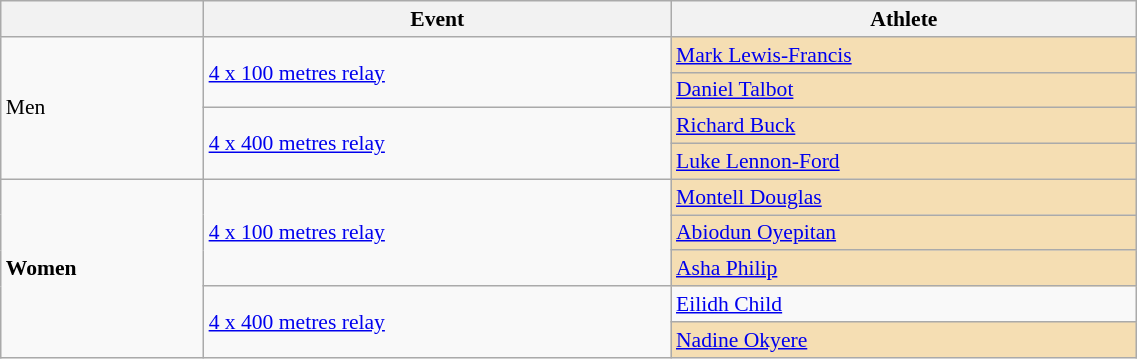<table class=wikitable style="font-size:90%" width=60%>
<tr>
<th></th>
<th>Event</th>
<th>Athlete</th>
</tr>
<tr>
<td rowspan=4>Men</td>
<td rowspan=2><a href='#'>4 x 100 metres relay</a></td>
<td bgcolor="wheat"><a href='#'>Mark Lewis-Francis</a></td>
</tr>
<tr>
<td bgcolor="wheat"><a href='#'>Daniel Talbot</a></td>
</tr>
<tr>
<td rowspan=2><a href='#'>4 x 400 metres relay</a></td>
<td bgcolor="wheat"><a href='#'>Richard Buck</a></td>
</tr>
<tr>
<td bgcolor="wheat"><a href='#'>Luke Lennon-Ford</a></td>
</tr>
<tr>
<td rowspan=5><strong>Women</strong></td>
<td rowspan=3><a href='#'>4 x 100 metres relay</a></td>
<td bgcolor="wheat"><a href='#'>Montell Douglas</a></td>
</tr>
<tr>
<td bgcolor="wheat"><a href='#'>Abiodun Oyepitan</a></td>
</tr>
<tr>
<td bgcolor="wheat"><a href='#'>Asha Philip</a></td>
</tr>
<tr>
<td rowspan=2><a href='#'>4 x 400 metres relay</a></td>
<td><a href='#'>Eilidh Child</a></td>
</tr>
<tr>
<td bgcolor="wheat"><a href='#'>Nadine Okyere</a></td>
</tr>
</table>
